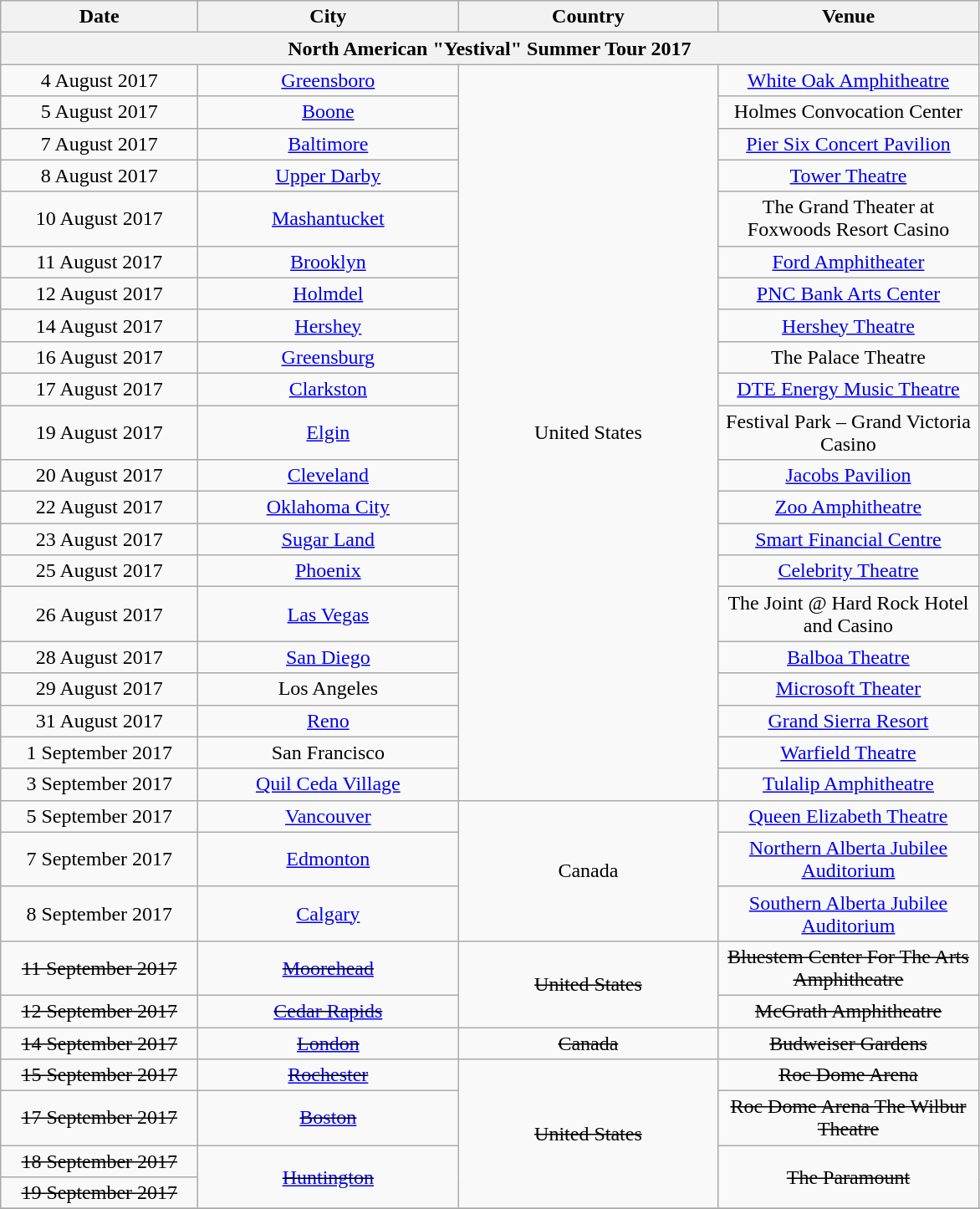<table class="wikitable" style="text-align:center;">
<tr>
<th style="width:150px;">Date</th>
<th style="width:200px;">City</th>
<th style="width:200px;">Country</th>
<th style="width:200px;">Venue</th>
</tr>
<tr>
<th colspan="4">North American "Yestival" Summer Tour 2017</th>
</tr>
<tr>
<td>4 August 2017</td>
<td><a href='#'>Greensboro</a></td>
<td rowspan="21">United States</td>
<td><a href='#'>White Oak Amphitheatre</a></td>
</tr>
<tr>
<td>5 August 2017</td>
<td><a href='#'>Boone</a></td>
<td>Holmes Convocation Center</td>
</tr>
<tr>
<td>7 August 2017</td>
<td><a href='#'>Baltimore</a></td>
<td><a href='#'>Pier Six Concert Pavilion</a></td>
</tr>
<tr>
<td>8 August 2017</td>
<td><a href='#'>Upper Darby</a></td>
<td><a href='#'>Tower Theatre</a></td>
</tr>
<tr>
<td>10 August 2017</td>
<td><a href='#'>Mashantucket</a></td>
<td>The Grand Theater at Foxwoods Resort Casino</td>
</tr>
<tr>
<td>11 August 2017</td>
<td><a href='#'>Brooklyn</a></td>
<td><a href='#'>Ford Amphitheater</a></td>
</tr>
<tr>
<td>12 August 2017</td>
<td><a href='#'>Holmdel</a></td>
<td><a href='#'>PNC Bank Arts Center</a></td>
</tr>
<tr>
<td>14 August 2017</td>
<td><a href='#'>Hershey</a></td>
<td><a href='#'>Hershey Theatre</a></td>
</tr>
<tr>
<td>16 August 2017</td>
<td><a href='#'>Greensburg</a></td>
<td>The Palace Theatre</td>
</tr>
<tr>
<td>17 August 2017</td>
<td><a href='#'>Clarkston</a></td>
<td><a href='#'>DTE Energy Music Theatre</a></td>
</tr>
<tr>
<td>19 August 2017</td>
<td><a href='#'>Elgin</a></td>
<td>Festival Park – Grand Victoria Casino</td>
</tr>
<tr>
<td>20 August 2017</td>
<td><a href='#'>Cleveland</a></td>
<td><a href='#'>Jacobs Pavilion</a></td>
</tr>
<tr>
<td>22 August 2017</td>
<td><a href='#'>Oklahoma City</a></td>
<td><a href='#'>Zoo Amphitheatre</a></td>
</tr>
<tr>
<td>23 August 2017</td>
<td><a href='#'>Sugar Land</a></td>
<td><a href='#'>Smart Financial Centre</a></td>
</tr>
<tr>
<td>25 August 2017</td>
<td><a href='#'>Phoenix</a></td>
<td><a href='#'>Celebrity Theatre</a></td>
</tr>
<tr>
<td>26 August 2017</td>
<td><a href='#'>Las Vegas</a></td>
<td>The Joint @ Hard Rock Hotel and Casino</td>
</tr>
<tr>
<td>28 August 2017</td>
<td><a href='#'>San Diego</a></td>
<td><a href='#'>Balboa Theatre</a></td>
</tr>
<tr>
<td>29 August 2017</td>
<td>Los Angeles</td>
<td><a href='#'>Microsoft Theater</a></td>
</tr>
<tr>
<td>31 August 2017</td>
<td><a href='#'>Reno</a></td>
<td><a href='#'>Grand Sierra Resort</a></td>
</tr>
<tr>
<td>1 September 2017</td>
<td>San Francisco</td>
<td><a href='#'>Warfield Theatre</a></td>
</tr>
<tr>
<td>3 September 2017</td>
<td><a href='#'>Quil Ceda Village</a></td>
<td><a href='#'>Tulalip Amphitheatre</a></td>
</tr>
<tr>
<td>5 September 2017</td>
<td><a href='#'>Vancouver</a></td>
<td rowspan="3">Canada</td>
<td><a href='#'>Queen Elizabeth Theatre</a></td>
</tr>
<tr>
<td>7 September 2017</td>
<td><a href='#'>Edmonton</a></td>
<td><a href='#'>Northern Alberta Jubilee Auditorium</a></td>
</tr>
<tr>
<td>8 September 2017</td>
<td><a href='#'>Calgary</a></td>
<td><a href='#'>Southern Alberta Jubilee Auditorium</a></td>
</tr>
<tr>
<td><s>11 September 2017</s></td>
<td><s><a href='#'>Moorehead</a></s></td>
<td rowspan="2"><s>United States</s></td>
<td><s>Bluestem Center For The Arts Amphitheatre</s></td>
</tr>
<tr>
<td><s>12 September 2017</s></td>
<td><s><a href='#'>Cedar Rapids</a></s></td>
<td><s>McGrath Amphitheatre</s></td>
</tr>
<tr>
<td><s>14 September 2017</s></td>
<td><s><a href='#'>London</a></s></td>
<td><s>Canada</s></td>
<td><s>Budweiser Gardens</s></td>
</tr>
<tr>
<td><s>15 September 2017</s></td>
<td><s><a href='#'>Rochester</a></s></td>
<td rowspan="4"><s>United States</s></td>
<td><s>Roc Dome Arena</s></td>
</tr>
<tr>
<td><s>17 September 2017</s></td>
<td><s><a href='#'>Boston</a></s></td>
<td><s>Roc Dome Arena The Wilbur Theatre</s></td>
</tr>
<tr>
<td><s>18 September 2017</s></td>
<td rowspan="2"><s><a href='#'>Huntington</a></s></td>
<td rowspan="2"><s>The Paramount</s></td>
</tr>
<tr>
<td><s>19 September 2017</s></td>
</tr>
<tr>
</tr>
</table>
